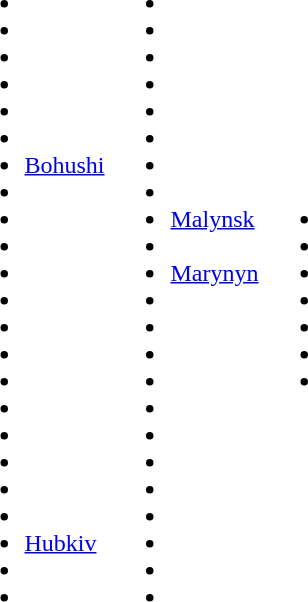<table>
<tr>
<td><br><ul><li> </li><li></li><li></li><li></li><li></li><li></li><li><a href='#'>Bohushi</a></li><li></li><li></li><li></li><li></li><li></li><li></li><li></li><li></li><li></li><li></li><li></li><li></li><li></li><li><a href='#'>Hubkiv</a></li><li></li><li></li></ul></td>
<td><br><ul><li></li><li></li><li></li><li></li><li></li><li></li><li></li><li></li><li><a href='#'>Malynsk</a></li><li></li><li><a href='#'>Marynyn</a></li><li></li><li></li><li></li><li></li><li></li><li></li><li></li><li></li><li></li><li></li><li></li><li></li></ul></td>
<td><br><ul><li></li><li></li><li></li><li></li><li></li><li></li><li></li></ul></td>
</tr>
</table>
